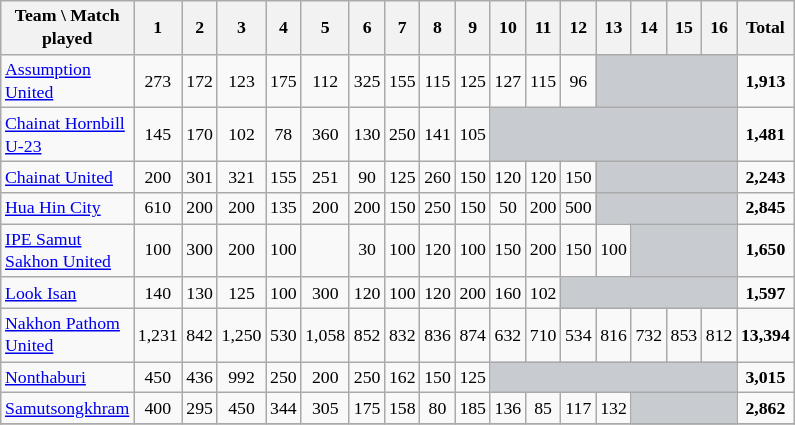<table class="wikitable sortable" style="font-size: 74%; text-align:center;">
<tr>
<th style="width:76px;">Team \ Match played</th>
<th align=center>1</th>
<th align=center>2</th>
<th align=center>3</th>
<th align=center>4</th>
<th align=center>5</th>
<th align=center>6</th>
<th align=center>7</th>
<th align=center>8</th>
<th align=center>9</th>
<th align=center>10</th>
<th align=center>11</th>
<th align=center>12</th>
<th align=center>13</th>
<th align=center>14</th>
<th align=center>15</th>
<th align=center>16</th>
<th align=center>Total</th>
</tr>
<tr align=center>
<td align=left><a href='#'>Assumption United</a></td>
<td>273</td>
<td>172</td>
<td>123</td>
<td>175</td>
<td>112</td>
<td>325</td>
<td>155</td>
<td>115</td>
<td>125</td>
<td>127</td>
<td>115</td>
<td>96</td>
<td bgcolor="#c8ccd1"  colspan="4"></td>
<td><strong>1,913</strong></td>
</tr>
<tr align=center>
<td align=left><a href='#'>Chainat Hornbill U-23</a></td>
<td>145</td>
<td>170</td>
<td>102</td>
<td>78</td>
<td>360</td>
<td>130</td>
<td>250</td>
<td>141</td>
<td>105</td>
<td bgcolor="#c8ccd1"  colspan="7"></td>
<td><strong>1,481</strong></td>
</tr>
<tr align=center>
<td align=left><a href='#'>Chainat United</a></td>
<td>200</td>
<td>301</td>
<td>321</td>
<td>155</td>
<td>251</td>
<td>90</td>
<td>125</td>
<td>260</td>
<td>150</td>
<td>120</td>
<td>120</td>
<td>150</td>
<td bgcolor="#c8ccd1"  colspan="4"></td>
<td><strong>2,243</strong></td>
</tr>
<tr align=center>
<td align=left><a href='#'>Hua Hin City</a></td>
<td>610</td>
<td>200</td>
<td>200</td>
<td>135</td>
<td>200</td>
<td>200</td>
<td>150</td>
<td>250</td>
<td>150</td>
<td>50</td>
<td>200</td>
<td>500</td>
<td bgcolor="#c8ccd1"  colspan="4"></td>
<td><strong>2,845</strong></td>
</tr>
<tr align=center>
<td align=left><a href='#'>IPE Samut Sakhon United</a></td>
<td>100</td>
<td>300</td>
<td>200</td>
<td>100</td>
<td></td>
<td>30</td>
<td>100</td>
<td>120</td>
<td>100</td>
<td>150</td>
<td>200</td>
<td>150</td>
<td>100</td>
<td bgcolor="#c8ccd1"  colspan="3"></td>
<td><strong>1,650</strong></td>
</tr>
<tr align=center>
<td align=left><a href='#'>Look Isan</a></td>
<td>140</td>
<td>130</td>
<td>125</td>
<td>100</td>
<td>300</td>
<td>120</td>
<td>100</td>
<td>120</td>
<td>200</td>
<td>160</td>
<td>102</td>
<td bgcolor="#c8ccd1"  colspan="5"></td>
<td><strong>1,597</strong></td>
</tr>
<tr align=center>
<td align=left><a href='#'>Nakhon Pathom United</a></td>
<td>1,231</td>
<td>842</td>
<td>1,250</td>
<td>530</td>
<td>1,058</td>
<td>852</td>
<td>832</td>
<td>836</td>
<td>874</td>
<td>632</td>
<td>710</td>
<td>534</td>
<td>816</td>
<td>732</td>
<td>853</td>
<td>812</td>
<td><strong>13,394</strong></td>
</tr>
<tr align=center>
<td align=left><a href='#'>Nonthaburi</a></td>
<td>450</td>
<td>436</td>
<td>992</td>
<td>250</td>
<td>200</td>
<td>250</td>
<td>162</td>
<td>150</td>
<td>125</td>
<td bgcolor="#c8ccd1"  colspan="7"></td>
<td><strong>3,015</strong></td>
</tr>
<tr align=center>
<td align=left><a href='#'>Samutsongkhram</a></td>
<td>400</td>
<td>295</td>
<td>450</td>
<td>344</td>
<td>305</td>
<td>175</td>
<td>158</td>
<td>80</td>
<td>185</td>
<td>136</td>
<td>85</td>
<td>117</td>
<td>132</td>
<td bgcolor="#c8ccd1"  colspan="3"></td>
<td><strong>2,862</strong></td>
</tr>
<tr align=center>
</tr>
</table>
